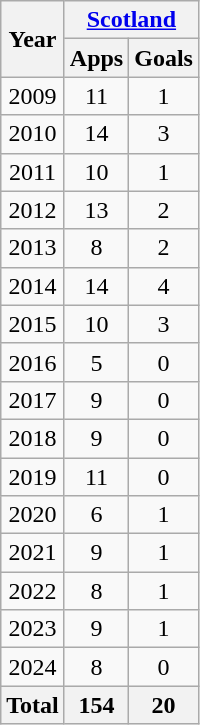<table class="wikitable" style="text-align:center">
<tr>
<th rowspan=2>Year</th>
<th colspan=2><a href='#'>Scotland</a></th>
</tr>
<tr>
<th>Apps</th>
<th>Goals</th>
</tr>
<tr>
<td>2009</td>
<td>11</td>
<td>1</td>
</tr>
<tr>
<td>2010</td>
<td>14</td>
<td>3</td>
</tr>
<tr>
<td>2011</td>
<td>10</td>
<td>1</td>
</tr>
<tr>
<td>2012</td>
<td>13</td>
<td>2</td>
</tr>
<tr>
<td>2013</td>
<td>8</td>
<td>2</td>
</tr>
<tr>
<td>2014</td>
<td>14</td>
<td>4</td>
</tr>
<tr>
<td>2015</td>
<td>10</td>
<td>3</td>
</tr>
<tr>
<td>2016</td>
<td>5</td>
<td>0</td>
</tr>
<tr>
<td>2017</td>
<td>9</td>
<td>0</td>
</tr>
<tr>
<td>2018</td>
<td>9</td>
<td>0</td>
</tr>
<tr>
<td>2019</td>
<td>11</td>
<td>0</td>
</tr>
<tr>
<td>2020</td>
<td>6</td>
<td>1</td>
</tr>
<tr>
<td>2021</td>
<td>9</td>
<td>1</td>
</tr>
<tr>
<td>2022</td>
<td>8</td>
<td>1</td>
</tr>
<tr>
<td>2023</td>
<td>9</td>
<td>1</td>
</tr>
<tr>
<td>2024</td>
<td>8</td>
<td>0</td>
</tr>
<tr>
<th>Total</th>
<th>154</th>
<th>20</th>
</tr>
</table>
